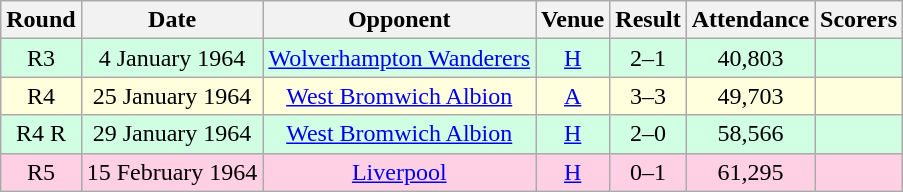<table class="wikitable sortable" style="font-size:100%; text-align:center">
<tr>
<th>Round</th>
<th>Date</th>
<th>Opponent</th>
<th>Venue</th>
<th>Result</th>
<th>Attendance</th>
<th>Scorers</th>
</tr>
<tr style="background-color: #d0ffe3;">
<td>R3</td>
<td>4 January 1964</td>
<td><a href='#'>Wolverhampton Wanderers</a></td>
<td><a href='#'>H</a></td>
<td>2–1</td>
<td>40,803</td>
<td></td>
</tr>
<tr style="background-color: #ffffdd;">
<td>R4</td>
<td>25 January 1964</td>
<td><a href='#'>West Bromwich Albion</a></td>
<td><a href='#'>A</a></td>
<td>3–3</td>
<td>49,703</td>
<td></td>
</tr>
<tr style="background-color: #d0ffe3;">
<td>R4 R</td>
<td>29 January 1964</td>
<td><a href='#'>West Bromwich Albion</a></td>
<td><a href='#'>H</a></td>
<td>2–0</td>
<td>58,566</td>
<td></td>
</tr>
<tr style="background-color: #ffd0e3;">
<td>R5</td>
<td>15 February 1964</td>
<td><a href='#'>Liverpool</a></td>
<td><a href='#'>H</a></td>
<td>0–1</td>
<td>61,295</td>
<td></td>
</tr>
</table>
